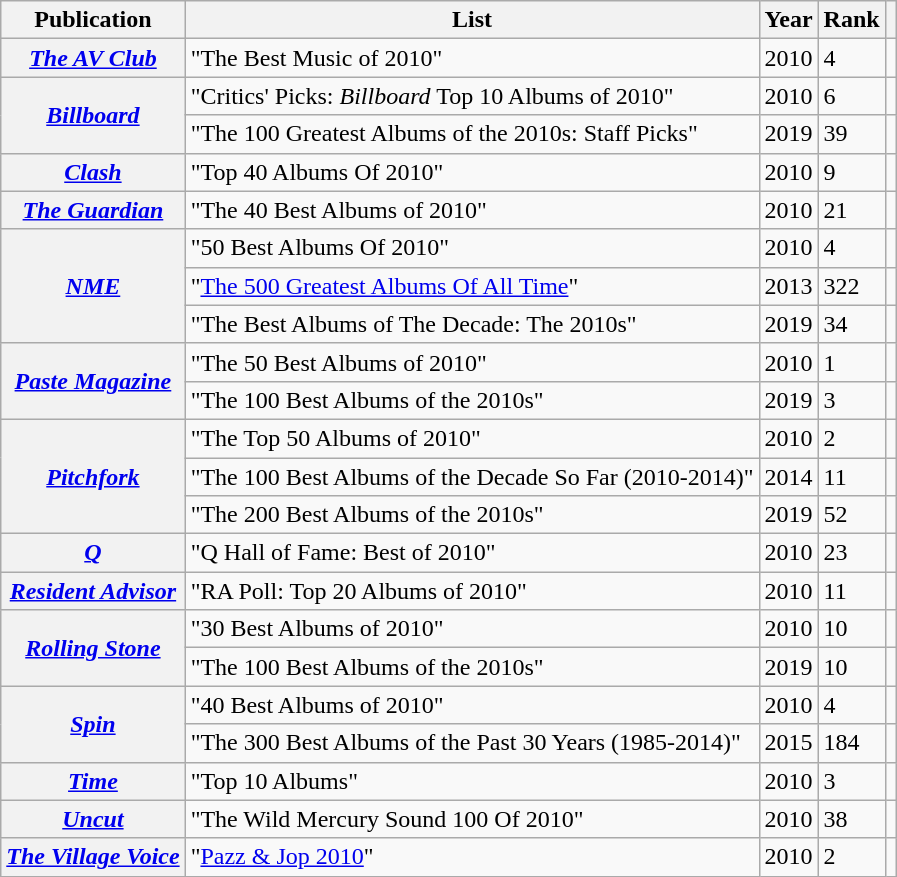<table class="wikitable sortable plainrowheaders" style="border:none; margin:0;">
<tr>
<th scope="col">Publication</th>
<th scope="col" class="unsortable">List</th>
<th scope="col" data-sort-type="number">Year</th>
<th scope="col" data-sort-type="number">Rank</th>
<th scope="col" class="unsortable"></th>
</tr>
<tr>
<th scope="row"><em><a href='#'>The AV Club</a></em></th>
<td>"The Best Music of 2010"</td>
<td>2010</td>
<td>4</td>
<td></td>
</tr>
<tr>
<th scope="row" rowspan="2"><em><a href='#'>Billboard</a></em></th>
<td>"Critics' Picks: <em>Billboard</em> Top 10 Albums of 2010"</td>
<td>2010</td>
<td>6</td>
<td></td>
</tr>
<tr>
<td>"The 100 Greatest Albums of the 2010s: Staff Picks"</td>
<td>2019</td>
<td>39</td>
<td></td>
</tr>
<tr>
<th scope="row"><em><a href='#'>Clash</a></em></th>
<td>"Top 40 Albums Of 2010"</td>
<td>2010</td>
<td>9</td>
<td></td>
</tr>
<tr>
<th scope="row"><em><a href='#'>The Guardian</a></em></th>
<td>"The 40 Best Albums of 2010"</td>
<td>2010</td>
<td>21</td>
<td></td>
</tr>
<tr>
<th scope="row" rowspan="3"><em><a href='#'>NME</a></em></th>
<td>"50 Best Albums Of 2010"</td>
<td>2010</td>
<td>4</td>
<td></td>
</tr>
<tr>
<td>"<a href='#'>The 500 Greatest Albums Of All Time</a>"</td>
<td>2013</td>
<td>322</td>
<td></td>
</tr>
<tr>
<td>"The Best Albums of The Decade: The 2010s"</td>
<td>2019</td>
<td>34</td>
<td></td>
</tr>
<tr>
<th scope="row" rowspan="2"><em><a href='#'>Paste Magazine</a></em></th>
<td>"The 50 Best Albums of 2010"</td>
<td>2010</td>
<td>1</td>
<td></td>
</tr>
<tr>
<td>"The 100 Best Albums of the 2010s"</td>
<td>2019</td>
<td>3</td>
<td></td>
</tr>
<tr>
<th scope="row" rowspan="3"><em><a href='#'>Pitchfork</a></em></th>
<td>"The Top 50 Albums of 2010"</td>
<td>2010</td>
<td>2</td>
<td></td>
</tr>
<tr>
<td>"The 100 Best Albums of the Decade So Far (2010-2014)"</td>
<td>2014</td>
<td>11</td>
<td></td>
</tr>
<tr>
<td>"The 200 Best Albums of the 2010s"</td>
<td>2019</td>
<td>52</td>
<td></td>
</tr>
<tr>
<th scope="row"><em><a href='#'>Q</a></em></th>
<td>"Q Hall of Fame: Best of 2010"</td>
<td>2010</td>
<td>23</td>
<td></td>
</tr>
<tr>
<th scope="row"><em><a href='#'>Resident Advisor</a></em></th>
<td>"RA Poll: Top 20 Albums of 2010"</td>
<td>2010</td>
<td>11</td>
<td></td>
</tr>
<tr>
<th scope="row" rowspan="2"><em><a href='#'>Rolling Stone</a></em></th>
<td>"30 Best Albums of 2010"</td>
<td>2010</td>
<td>10</td>
<td></td>
</tr>
<tr>
<td>"The 100 Best Albums of the 2010s"</td>
<td>2019</td>
<td>10</td>
<td></td>
</tr>
<tr>
<th scope="row" rowspan="2"><em><a href='#'>Spin</a></em></th>
<td>"40 Best Albums of 2010"</td>
<td>2010</td>
<td>4</td>
<td></td>
</tr>
<tr>
<td>"The 300 Best Albums of the Past 30 Years (1985-2014)"</td>
<td>2015</td>
<td>184</td>
<td></td>
</tr>
<tr>
<th scope="row"><em><a href='#'>Time</a></em></th>
<td>"Top 10 Albums"</td>
<td>2010</td>
<td>3</td>
<td></td>
</tr>
<tr>
<th scope="row"><em><a href='#'>Uncut</a></em></th>
<td>"The Wild Mercury Sound 100 Of 2010"</td>
<td>2010</td>
<td>38</td>
<td></td>
</tr>
<tr>
<th scope="row"><em><a href='#'>The Village Voice</a></em></th>
<td>"<a href='#'>Pazz & Jop 2010</a>"</td>
<td>2010</td>
<td>2</td>
<td></td>
</tr>
</table>
